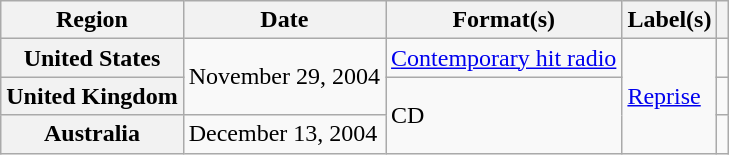<table class="wikitable plainrowheaders">
<tr>
<th scope="col">Region</th>
<th scope="col">Date</th>
<th scope="col">Format(s)</th>
<th scope="col">Label(s)</th>
<th scope="col"></th>
</tr>
<tr>
<th scope="row">United States</th>
<td rowspan="2">November 29, 2004</td>
<td><a href='#'>Contemporary hit radio</a></td>
<td rowspan="3"><a href='#'>Reprise</a></td>
<td align="center"></td>
</tr>
<tr>
<th scope="row">United Kingdom</th>
<td rowspan="2">CD</td>
<td align="center"></td>
</tr>
<tr>
<th scope="row">Australia</th>
<td>December 13, 2004</td>
<td align="center"></td>
</tr>
</table>
